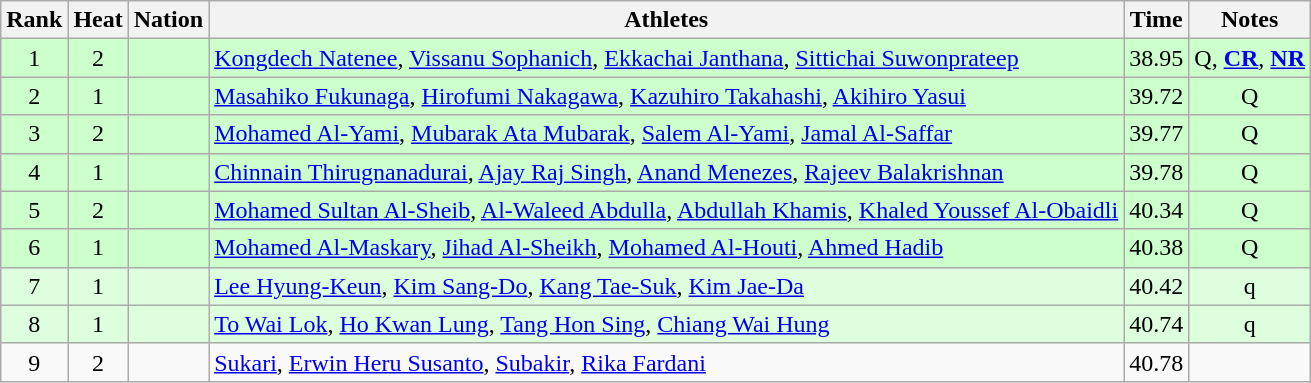<table class="wikitable sortable" style="text-align:center">
<tr>
<th>Rank</th>
<th>Heat</th>
<th>Nation</th>
<th>Athletes</th>
<th>Time</th>
<th>Notes</th>
</tr>
<tr bgcolor=ccffcc>
<td>1</td>
<td>2</td>
<td align=left></td>
<td align=left><a href='#'>Kongdech Natenee</a>, <a href='#'>Vissanu Sophanich</a>, <a href='#'>Ekkachai Janthana</a>, <a href='#'>Sittichai Suwonprateep</a></td>
<td>38.95</td>
<td>Q, <strong><a href='#'>CR</a></strong>, <strong><a href='#'>NR</a></strong></td>
</tr>
<tr bgcolor=ccffcc>
<td>2</td>
<td>1</td>
<td align=left></td>
<td align=left><a href='#'>Masahiko Fukunaga</a>, <a href='#'>Hirofumi Nakagawa</a>, <a href='#'>Kazuhiro Takahashi</a>, <a href='#'>Akihiro Yasui</a></td>
<td>39.72</td>
<td>Q</td>
</tr>
<tr bgcolor=ccffcc>
<td>3</td>
<td>2</td>
<td align=left></td>
<td align=left><a href='#'>Mohamed Al-Yami</a>, <a href='#'>Mubarak Ata Mubarak</a>, <a href='#'>Salem Al-Yami</a>, <a href='#'>Jamal Al-Saffar</a></td>
<td>39.77</td>
<td>Q</td>
</tr>
<tr bgcolor=ccffcc>
<td>4</td>
<td>1</td>
<td align=left></td>
<td align=left><a href='#'>Chinnain Thirugnanadurai</a>, <a href='#'>Ajay Raj Singh</a>, <a href='#'>Anand Menezes</a>, <a href='#'>Rajeev Balakrishnan</a></td>
<td>39.78</td>
<td>Q</td>
</tr>
<tr bgcolor=ccffcc>
<td>5</td>
<td>2</td>
<td align=left></td>
<td align=left><a href='#'>Mohamed Sultan Al-Sheib</a>, <a href='#'>Al-Waleed Abdulla</a>, <a href='#'>Abdullah Khamis</a>, <a href='#'>Khaled Youssef Al-Obaidli</a></td>
<td>40.34</td>
<td>Q</td>
</tr>
<tr bgcolor=ccffcc>
<td>6</td>
<td>1</td>
<td align=left></td>
<td align=left><a href='#'>Mohamed Al-Maskary</a>, <a href='#'>Jihad Al-Sheikh</a>, <a href='#'>Mohamed Al-Houti</a>, <a href='#'>Ahmed Hadib</a></td>
<td>40.38</td>
<td>Q</td>
</tr>
<tr bgcolor=ddffdd>
<td>7</td>
<td>1</td>
<td align=left></td>
<td align=left><a href='#'>Lee Hyung-Keun</a>, <a href='#'>Kim Sang-Do</a>, <a href='#'>Kang Tae-Suk</a>, <a href='#'>Kim Jae-Da</a></td>
<td>40.42</td>
<td>q</td>
</tr>
<tr bgcolor=ddffdd>
<td>8</td>
<td>1</td>
<td align=left></td>
<td align=left><a href='#'>To Wai Lok</a>, <a href='#'>Ho Kwan Lung</a>, <a href='#'>Tang Hon Sing</a>, <a href='#'>Chiang Wai Hung</a></td>
<td>40.74</td>
<td>q</td>
</tr>
<tr>
<td>9</td>
<td>2</td>
<td align=left></td>
<td align=left><a href='#'>Sukari</a>, <a href='#'>Erwin Heru Susanto</a>, <a href='#'>Subakir</a>, <a href='#'>Rika Fardani</a></td>
<td>40.78</td>
<td></td>
</tr>
</table>
